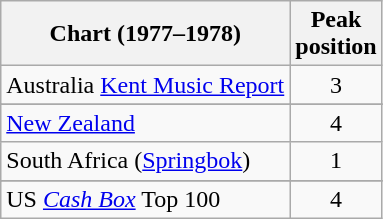<table class="wikitable sortable">
<tr>
<th>Chart (1977–1978)</th>
<th>Peak <br>position</th>
</tr>
<tr>
<td>Australia <a href='#'>Kent Music Report</a></td>
<td style="text-align:center;">3</td>
</tr>
<tr>
</tr>
<tr>
</tr>
<tr>
<td><a href='#'>New Zealand</a></td>
<td align="center">4</td>
</tr>
<tr>
<td>South Africa (<a href='#'>Springbok</a>)</td>
<td align="center">1</td>
</tr>
<tr>
</tr>
<tr>
</tr>
<tr>
</tr>
<tr>
<td>US <a href='#'><em>Cash Box</em></a> Top 100</td>
<td align="center">4</td>
</tr>
</table>
